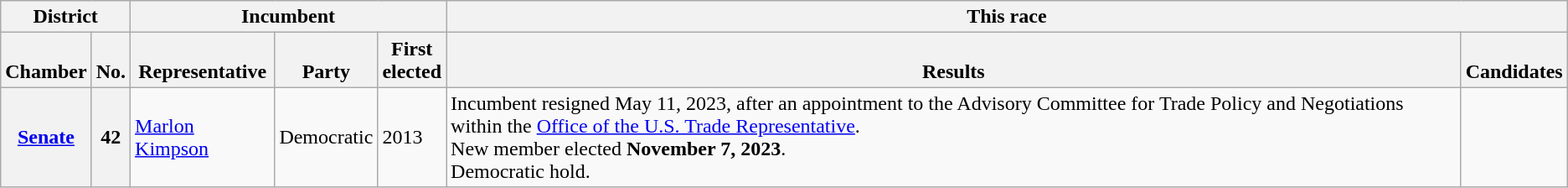<table class="wikitable sortable">
<tr valign=bottom>
<th colspan="2">District</th>
<th colspan="3">Incumbent</th>
<th colspan="2">This race</th>
</tr>
<tr valign=bottom>
<th>Chamber</th>
<th>No.</th>
<th>Representative</th>
<th>Party</th>
<th>First<br>elected</th>
<th>Results</th>
<th>Candidates</th>
</tr>
<tr>
<th><a href='#'>Senate</a></th>
<th>42</th>
<td><a href='#'>Marlon Kimpson</a></td>
<td>Democratic</td>
<td>2013<br></td>
<td>Incumbent resigned May 11, 2023, after an appointment to the Advisory Committee for Trade Policy and Negotiations within the <a href='#'>Office of the U.S. Trade Representative</a>.<br>New member elected <strong>November 7, 2023</strong>.<br>Democratic hold.</td>
<td nowrap></td>
</tr>
</table>
